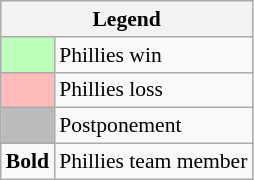<table class="wikitable" style="font-size:90%">
<tr>
<th colspan="2">Legend</th>
</tr>
<tr>
<td style="background:#bfb;"> </td>
<td>Phillies win</td>
</tr>
<tr>
<td style="background:#fbb;"> </td>
<td>Phillies loss</td>
</tr>
<tr>
<td style="background:#bbb;"> </td>
<td>Postponement</td>
</tr>
<tr>
<td><strong>Bold</strong></td>
<td>Phillies team member</td>
</tr>
</table>
